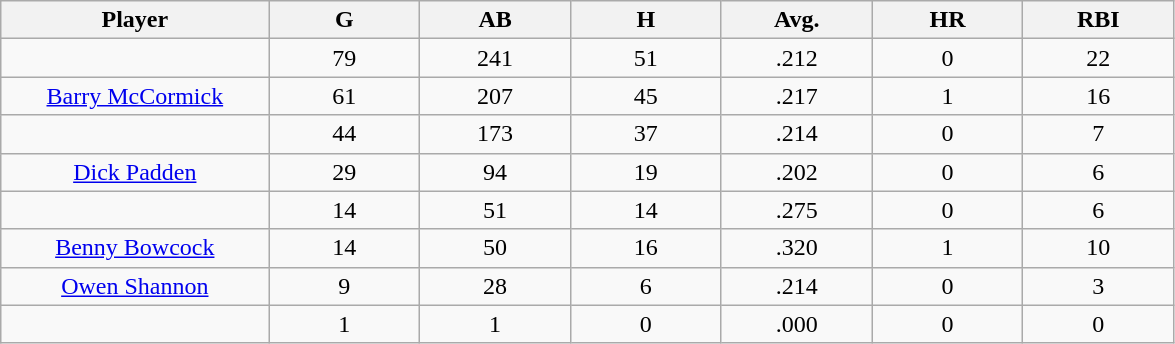<table class="wikitable sortable">
<tr>
<th bgcolor="#DDDDFF" width="16%">Player</th>
<th bgcolor="#DDDDFF" width="9%">G</th>
<th bgcolor="#DDDDFF" width="9%">AB</th>
<th bgcolor="#DDDDFF" width="9%">H</th>
<th bgcolor="#DDDDFF" width="9%">Avg.</th>
<th bgcolor="#DDDDFF" width="9%">HR</th>
<th bgcolor="#DDDDFF" width="9%">RBI</th>
</tr>
<tr align="center">
<td></td>
<td>79</td>
<td>241</td>
<td>51</td>
<td>.212</td>
<td>0</td>
<td>22</td>
</tr>
<tr align="center">
<td><a href='#'>Barry McCormick</a></td>
<td>61</td>
<td>207</td>
<td>45</td>
<td>.217</td>
<td>1</td>
<td>16</td>
</tr>
<tr align=center>
<td></td>
<td>44</td>
<td>173</td>
<td>37</td>
<td>.214</td>
<td>0</td>
<td>7</td>
</tr>
<tr align="center">
<td><a href='#'>Dick Padden</a></td>
<td>29</td>
<td>94</td>
<td>19</td>
<td>.202</td>
<td>0</td>
<td>6</td>
</tr>
<tr align=center>
<td></td>
<td>14</td>
<td>51</td>
<td>14</td>
<td>.275</td>
<td>0</td>
<td>6</td>
</tr>
<tr align="center">
<td><a href='#'>Benny Bowcock</a></td>
<td>14</td>
<td>50</td>
<td>16</td>
<td>.320</td>
<td>1</td>
<td>10</td>
</tr>
<tr align=center>
<td><a href='#'>Owen Shannon</a></td>
<td>9</td>
<td>28</td>
<td>6</td>
<td>.214</td>
<td>0</td>
<td>3</td>
</tr>
<tr align=center>
<td></td>
<td>1</td>
<td>1</td>
<td>0</td>
<td>.000</td>
<td>0</td>
<td>0</td>
</tr>
</table>
